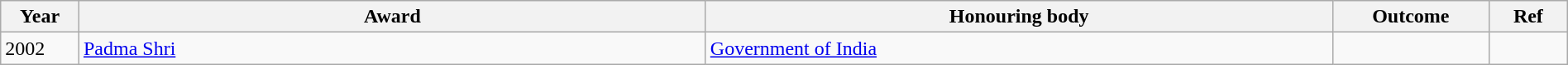<table class="wikitable" style="width:100%;">
<tr>
<th width=5%>Year</th>
<th style="width:40%;">Award</th>
<th style="width:40%;">Honouring body</th>
<th style="width:10%;">Outcome</th>
<th style="width:5%;">Ref</th>
</tr>
<tr>
<td>2002</td>
<td><a href='#'>Padma Shri</a></td>
<td><a href='#'>Government of India</a></td>
<td></td>
<td></td>
</tr>
</table>
